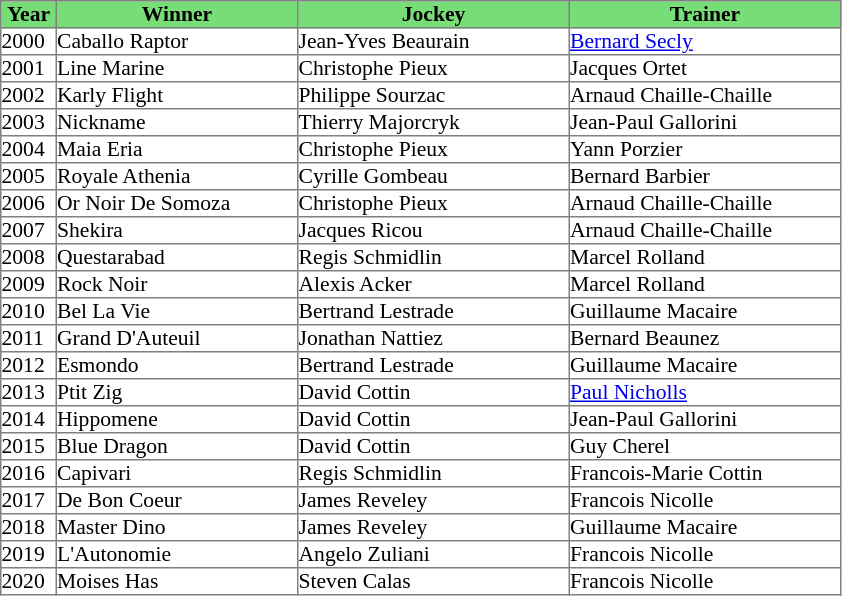<table class = "sortable" | border="1" cellpadding="0" style="border-collapse: collapse; font-size:90%">
<tr bgcolor="#77dd77" align="center">
<td style="width:36px"><strong>Year</strong></td>
<td style="width:160px"><strong>Winner</strong></td>
<td style="width:180px"><strong>Jockey</strong></td>
<td style="width:180px"><strong>Trainer</strong></td>
</tr>
<tr>
<td>2000</td>
<td>Caballo Raptor</td>
<td>Jean-Yves Beaurain</td>
<td><a href='#'>Bernard Secly</a></td>
</tr>
<tr>
<td>2001</td>
<td>Line Marine</td>
<td>Christophe Pieux</td>
<td>Jacques Ortet</td>
</tr>
<tr>
<td>2002</td>
<td>Karly Flight</td>
<td>Philippe Sourzac</td>
<td>Arnaud Chaille-Chaille</td>
</tr>
<tr>
<td>2003</td>
<td>Nickname</td>
<td>Thierry Majorcryk</td>
<td>Jean-Paul Gallorini</td>
</tr>
<tr>
<td>2004</td>
<td>Maia Eria</td>
<td>Christophe Pieux</td>
<td>Yann Porzier</td>
</tr>
<tr>
<td>2005</td>
<td>Royale Athenia</td>
<td>Cyrille Gombeau</td>
<td>Bernard Barbier</td>
</tr>
<tr>
<td>2006</td>
<td>Or Noir De Somoza</td>
<td>Christophe Pieux</td>
<td>Arnaud Chaille-Chaille</td>
</tr>
<tr>
<td>2007</td>
<td>Shekira</td>
<td>Jacques Ricou</td>
<td>Arnaud Chaille-Chaille</td>
</tr>
<tr>
<td>2008</td>
<td>Questarabad</td>
<td>Regis Schmidlin</td>
<td>Marcel Rolland</td>
</tr>
<tr>
<td>2009</td>
<td>Rock Noir</td>
<td>Alexis Acker</td>
<td>Marcel Rolland</td>
</tr>
<tr>
<td>2010</td>
<td>Bel La Vie</td>
<td>Bertrand Lestrade</td>
<td>Guillaume Macaire</td>
</tr>
<tr>
<td>2011</td>
<td>Grand D'Auteuil</td>
<td>Jonathan Nattiez</td>
<td>Bernard Beaunez</td>
</tr>
<tr>
<td>2012</td>
<td>Esmondo</td>
<td>Bertrand Lestrade</td>
<td>Guillaume Macaire</td>
</tr>
<tr>
<td>2013</td>
<td>Ptit Zig</td>
<td>David Cottin</td>
<td><a href='#'>Paul Nicholls</a></td>
</tr>
<tr>
<td>2014</td>
<td>Hippomene</td>
<td>David Cottin</td>
<td>Jean-Paul Gallorini</td>
</tr>
<tr>
<td>2015</td>
<td>Blue Dragon</td>
<td>David Cottin</td>
<td>Guy Cherel</td>
</tr>
<tr>
<td>2016</td>
<td>Capivari</td>
<td>Regis Schmidlin</td>
<td>Francois-Marie Cottin</td>
</tr>
<tr>
<td>2017</td>
<td>De Bon Coeur</td>
<td>James Reveley</td>
<td>Francois Nicolle</td>
</tr>
<tr>
<td>2018</td>
<td>Master Dino</td>
<td>James Reveley</td>
<td>Guillaume Macaire</td>
</tr>
<tr>
<td>2019</td>
<td>L'Autonomie</td>
<td>Angelo Zuliani</td>
<td>Francois Nicolle</td>
</tr>
<tr>
<td>2020</td>
<td>Moises Has</td>
<td>Steven Calas</td>
<td>Francois Nicolle</td>
</tr>
</table>
